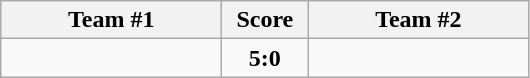<table class="wikitable" style="text-align:center;">
<tr>
<th width=140>Team #1</th>
<th width=50>Score</th>
<th width=140>Team #2</th>
</tr>
<tr>
<td style="text-align:right;"></td>
<td><strong>5:0</strong></td>
<td style="text-align:left;"></td>
</tr>
</table>
